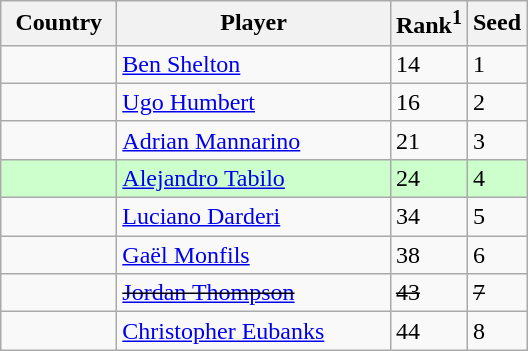<table class="wikitable" border="1">
<tr>
<th width="70">Country</th>
<th width="175">Player</th>
<th>Rank<sup>1</sup></th>
<th>Seed</th>
</tr>
<tr>
<td></td>
<td><a href='#'>Ben Shelton</a></td>
<td>14</td>
<td>1</td>
</tr>
<tr>
<td></td>
<td><a href='#'>Ugo Humbert</a></td>
<td>16</td>
<td>2</td>
</tr>
<tr>
<td></td>
<td><a href='#'>Adrian Mannarino</a></td>
<td>21</td>
<td>3</td>
</tr>
<tr bgcolor=#cfc>
<td></td>
<td><a href='#'>Alejandro Tabilo</a></td>
<td>24</td>
<td>4</td>
</tr>
<tr>
<td></td>
<td><a href='#'>Luciano Darderi</a></td>
<td>34</td>
<td>5</td>
</tr>
<tr>
<td></td>
<td><a href='#'>Gaël Monfils</a></td>
<td>38</td>
<td>6</td>
</tr>
<tr>
<td><s></s></td>
<td><s><a href='#'>Jordan Thompson</a></s></td>
<td><s>43</s></td>
<td><s>7</s></td>
</tr>
<tr>
<td></td>
<td><a href='#'>Christopher Eubanks</a></td>
<td>44</td>
<td>8</td>
</tr>
</table>
